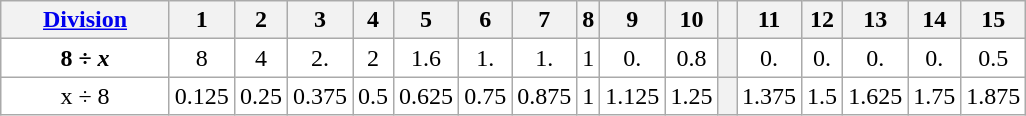<table class="wikitable" style="text-align: center; background: white">
<tr>
<th style="width:105px;"><a href='#'>Division</a></th>
<th>1</th>
<th>2</th>
<th>3</th>
<th>4</th>
<th>5</th>
<th>6</th>
<th>7</th>
<th>8</th>
<th>9</th>
<th>10</th>
<th style="width:5px;"></th>
<th>11</th>
<th>12</th>
<th>13</th>
<th>14</th>
<th>15</th>
</tr>
<tr>
<td><strong>8 ÷ <em>x<strong><em></td>
<td></strong>8<strong></td>
<td>4</td>
<td>2.</td>
<td>2</td>
<td>1.6</td>
<td>1.</td>
<td>1.</td>
<td>1</td>
<td>0.</td>
<td>0.8</td>
<th></th>
<td>0.</td>
<td>0.</td>
<td>0.</td>
<td>0.</td>
<td>0.5</td>
</tr>
<tr>
<td></em></strong>x</em> ÷ 8</strong></td>
<td>0.125</td>
<td>0.25</td>
<td>0.375</td>
<td>0.5</td>
<td>0.625</td>
<td>0.75</td>
<td>0.875</td>
<td>1</td>
<td>1.125</td>
<td>1.25</td>
<th></th>
<td>1.375</td>
<td>1.5</td>
<td>1.625</td>
<td>1.75</td>
<td>1.875</td>
</tr>
</table>
